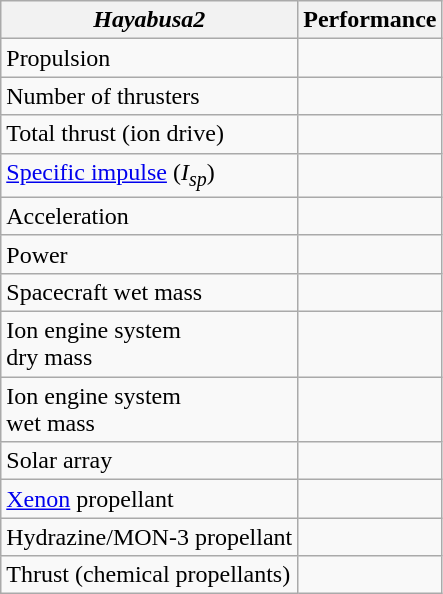<table class="wikitable floatright">
<tr>
<th><em>Hayabusa2</em></th>
<th>Performance</th>
</tr>
<tr>
<td>Propulsion</td>
<td></td>
</tr>
<tr>
<td>Number of thrusters</td>
<td></td>
</tr>
<tr>
<td>Total thrust (ion drive)</td>
<td></td>
</tr>
<tr>
<td><a href='#'>Specific impulse</a> (<em>I<sub>sp</sub></em>)</td>
<td></td>
</tr>
<tr>
<td>Acceleration</td>
<td></td>
</tr>
<tr>
<td>Power</td>
<td></td>
</tr>
<tr>
<td>Spacecraft wet mass</td>
<td></td>
</tr>
<tr>
<td>Ion engine system<br>dry mass</td>
<td></td>
</tr>
<tr>
<td>Ion engine system<br>wet mass</td>
<td></td>
</tr>
<tr>
<td>Solar array</td>
<td></td>
</tr>
<tr>
<td><a href='#'>Xenon</a> propellant</td>
<td></td>
</tr>
<tr>
<td>Hydrazine/MON-3 propellant</td>
<td></td>
</tr>
<tr>
<td>Thrust (chemical propellants)</td>
<td></td>
</tr>
</table>
